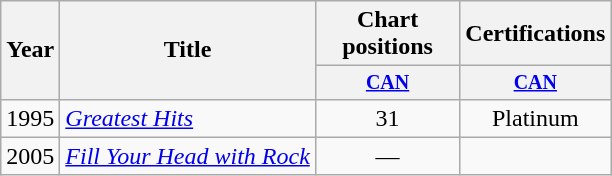<table class="wikitable">
<tr>
<th rowspan="2">Year</th>
<th rowspan="2">Title</th>
<th colspan="1">Chart positions</th>
<th colspan="1">Certifications</th>
</tr>
<tr style="font-size: smaller;">
<th width="90"><a href='#'>CAN</a><br></th>
<th width="90"><a href='#'>CAN</a><br></th>
</tr>
<tr>
<td>1995</td>
<td><em><a href='#'>Greatest Hits</a></em></td>
<td align="center">31</td>
<td align="center">Platinum</td>
</tr>
<tr>
<td>2005</td>
<td><em><a href='#'>Fill Your Head with Rock</a></em></td>
<td align="center">—</td>
<td align="center"></td>
</tr>
</table>
